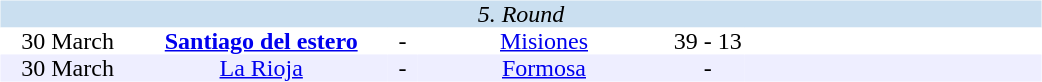<table width=700>
<tr>
<td width=700 valign="top"><br><table border=0 cellspacing=0 cellpadding=0 style="font-size: 100%; border-collapse: collapse;" width=100%>
<tr bgcolor="#CADFF0">
<td style="font-size:100%"; align="center" colspan="6"><em>5. Round</em></td>
</tr>
<tr align=center bgcolor=#FFFFFF>
<td width=90>30 March</td>
<td width=170><strong><a href='#'>Santiago del estero</a></strong></td>
<td width=20>-</td>
<td width=170><a href='#'>Misiones</a></td>
<td width=50>39 - 13</td>
<td width=200></td>
</tr>
<tr align=center bgcolor=#EEEEFF>
<td width=90>30 March</td>
<td width=170><a href='#'>La Rioja</a></td>
<td width=20>-</td>
<td width=170><a href='#'>Formosa</a></td>
<td width=50>-</td>
<td width=200></td>
</tr>
</table>
</td>
</tr>
</table>
